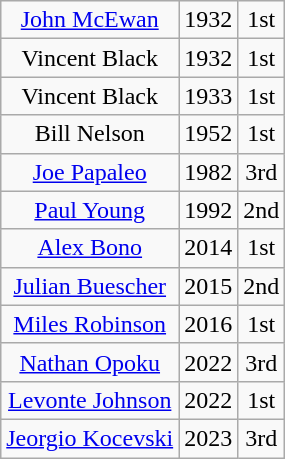<table class="wikitable" style="text-align:center">
<tr>
<td><a href='#'>John McEwan</a></td>
<td>1932</td>
<td>1st</td>
</tr>
<tr>
<td>Vincent Black</td>
<td>1932</td>
<td>1st</td>
</tr>
<tr>
<td>Vincent Black</td>
<td>1933</td>
<td>1st</td>
</tr>
<tr>
<td>Bill Nelson</td>
<td>1952</td>
<td>1st</td>
</tr>
<tr>
<td><a href='#'>Joe Papaleo</a></td>
<td>1982</td>
<td>3rd</td>
</tr>
<tr>
<td><a href='#'>Paul Young</a></td>
<td>1992</td>
<td>2nd</td>
</tr>
<tr>
<td><a href='#'>Alex Bono</a></td>
<td>2014</td>
<td>1st</td>
</tr>
<tr>
<td><a href='#'>Julian Buescher</a></td>
<td>2015</td>
<td>2nd</td>
</tr>
<tr>
<td><a href='#'>Miles Robinson</a></td>
<td>2016</td>
<td>1st</td>
</tr>
<tr>
<td><a href='#'>Nathan Opoku</a></td>
<td>2022</td>
<td>3rd</td>
</tr>
<tr>
<td><a href='#'>Levonte Johnson</a></td>
<td>2022</td>
<td>1st</td>
</tr>
<tr>
<td><a href='#'>Jeorgio Kocevski</a></td>
<td>2023</td>
<td>3rd</td>
</tr>
</table>
